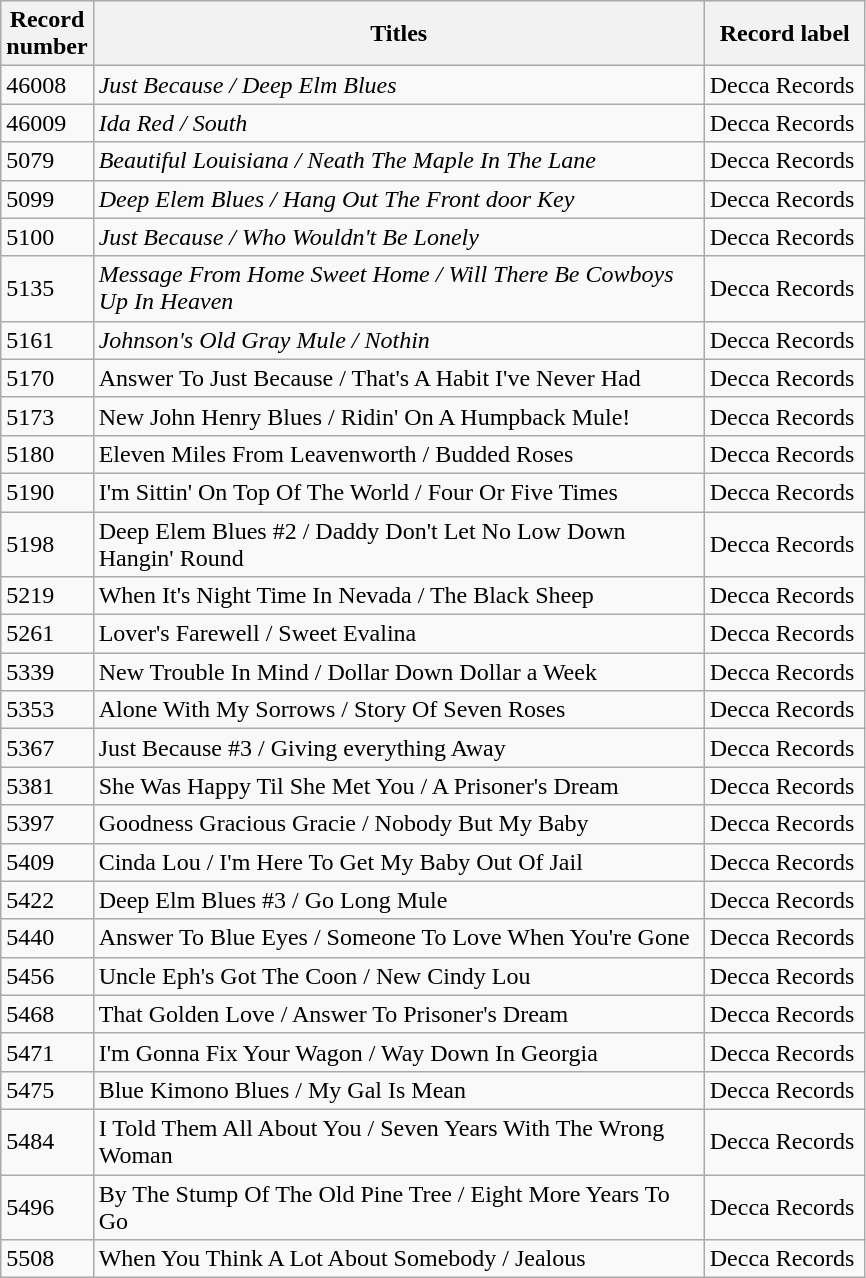<table class="wikitable">
<tr>
<th width="30">Record number</th>
<th width="400">Titles</th>
<th width="100">Record label</th>
</tr>
<tr --->
<td>46008</td>
<td><em>Just Because / Deep Elm Blues</em></td>
<td>Decca Records</td>
</tr>
<tr --->
<td>46009</td>
<td><em>Ida Red / South</em></td>
<td>Decca Records</td>
</tr>
<tr --->
<td>5079</td>
<td><em>Beautiful Louisiana / Neath The Maple In The Lane</em></td>
<td>Decca Records</td>
</tr>
<tr --->
<td>5099</td>
<td><em>Deep Elem Blues / Hang Out The Front door Key</em></td>
<td>Decca Records</td>
</tr>
<tr --->
<td>5100</td>
<td><em>Just Because / Who Wouldn't Be Lonely</em></td>
<td>Decca Records</td>
</tr>
<tr --->
<td>5135</td>
<td><em>Message From Home Sweet Home / Will There Be Cowboys Up In Heaven</em></td>
<td>Decca Records</td>
</tr>
<tr --->
<td>5161</td>
<td><em>Johnson's Old Gray Mule / Nothin<strong></td>
<td>Decca Records</td>
</tr>
<tr --->
<td>5170</td>
<td></em>Answer To Just Because / That's A Habit I've Never Had<em></td>
<td>Decca Records</td>
</tr>
<tr --->
<td>5173</td>
<td></em>New John Henry Blues / Ridin' On A Humpback Mule!<em></td>
<td>Decca Records</td>
</tr>
<tr --->
<td>5180</td>
<td></em>Eleven Miles From Leavenworth / Budded Roses<em></td>
<td>Decca  Records</td>
</tr>
<tr --->
<td>5190</td>
<td></em>I'm Sittin' On Top Of The World / Four Or Five Times<em></td>
<td>Decca Records</td>
</tr>
<tr --->
<td>5198</td>
<td></em>Deep Elem Blues #2 / Daddy Don't Let No Low Down Hangin' Round<em></td>
<td>Decca Records</td>
</tr>
<tr --->
<td>5219</td>
<td></em>When It's Night Time In Nevada / The Black Sheep<em></td>
<td>Decca Records</td>
</tr>
<tr --->
<td>5261</td>
<td></em>Lover's Farewell / Sweet Evalina<em></td>
<td>Decca Records</td>
</tr>
<tr --->
<td>5339</td>
<td></em>New Trouble In Mind / Dollar Down Dollar a Week<em></td>
<td>Decca Records</td>
</tr>
<tr --->
<td>5353</td>
<td></em>Alone With My Sorrows / Story Of Seven Roses<em></td>
<td>Decca Records</td>
</tr>
<tr --->
<td>5367</td>
<td></em>Just Because #3 / Giving everything Away<em></td>
<td>Decca Records</td>
</tr>
<tr --->
<td>5381</td>
<td></em>She Was Happy Til She Met You / A Prisoner's Dream<em></td>
<td>Decca Records</td>
</tr>
<tr --->
<td>5397</td>
<td></em>Goodness Gracious Gracie / Nobody But My Baby<em></td>
<td>Decca Records</td>
</tr>
<tr --->
<td>5409</td>
<td></em>Cinda Lou / I'm Here To Get My Baby Out Of Jail<em></td>
<td>Decca Records</td>
</tr>
<tr --->
<td>5422</td>
<td></em>Deep Elm Blues #3 / Go Long Mule<em></td>
<td>Decca Records</td>
</tr>
<tr --->
<td>5440</td>
<td></em>Answer To Blue Eyes / Someone To Love When You're Gone<em></td>
<td>Decca Records</td>
</tr>
<tr --->
<td>5456</td>
<td></em>Uncle Eph's Got The Coon / New Cindy Lou<em></td>
<td>Decca Records</td>
</tr>
<tr --->
<td>5468</td>
<td></em>That Golden Love / Answer To Prisoner's Dream<em></td>
<td>Decca Records</td>
</tr>
<tr --->
<td>5471</td>
<td></em>I'm Gonna Fix Your Wagon / Way Down In Georgia<em></td>
<td>Decca Records</td>
</tr>
<tr --->
<td>5475</td>
<td></em>Blue Kimono Blues / My Gal Is Mean<em></td>
<td>Decca Records</td>
</tr>
<tr --->
<td>5484</td>
<td></em>I Told Them All About You / Seven Years With The Wrong Woman<em></td>
<td>Decca Records</td>
</tr>
<tr --->
<td>5496</td>
<td></em>By The Stump Of The Old Pine Tree / Eight More Years To Go<em></td>
<td>Decca Records</td>
</tr>
<tr --->
<td>5508</td>
<td></em>When You Think A Lot About Somebody / Jealous<em></td>
<td>Decca Records</td>
</tr>
</table>
